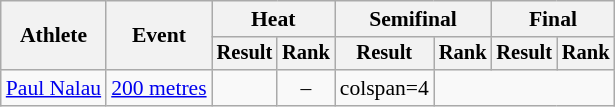<table class=wikitable style=font-size:90%>
<tr>
<th rowspan=2>Athlete</th>
<th rowspan=2>Event</th>
<th colspan=2>Heat</th>
<th colspan=2>Semifinal</th>
<th colspan=2>Final</th>
</tr>
<tr style=font-size:95%>
<th>Result</th>
<th>Rank</th>
<th>Result</th>
<th>Rank</th>
<th>Result</th>
<th>Rank</th>
</tr>
<tr align=center>
<td align=left><a href='#'>Paul Nalau</a></td>
<td align=left><a href='#'>200 metres</a></td>
<td></td>
<td>–</td>
<td>colspan=4 </td>
</tr>
</table>
